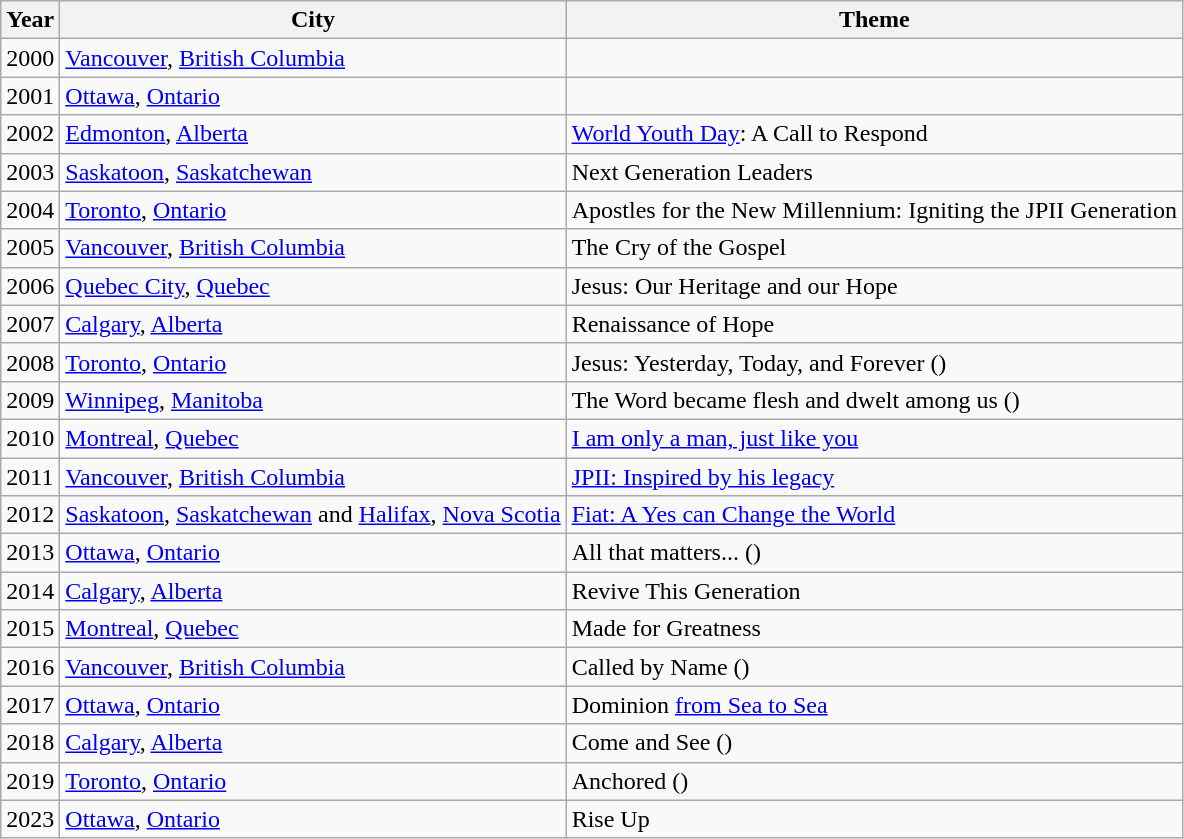<table class="wikitable">
<tr>
<th>Year</th>
<th>City</th>
<th>Theme</th>
</tr>
<tr>
<td>2000</td>
<td><a href='#'>Vancouver</a>, <a href='#'>British Columbia</a></td>
<td></td>
</tr>
<tr>
<td>2001</td>
<td><a href='#'>Ottawa</a>, <a href='#'>Ontario</a></td>
<td></td>
</tr>
<tr>
<td>2002</td>
<td><a href='#'>Edmonton</a>, <a href='#'>Alberta</a></td>
<td><a href='#'>World Youth Day</a>: A Call to Respond</td>
</tr>
<tr>
<td>2003</td>
<td><a href='#'>Saskatoon</a>, <a href='#'>Saskatchewan</a></td>
<td>Next Generation Leaders</td>
</tr>
<tr>
<td>2004</td>
<td><a href='#'>Toronto</a>, <a href='#'>Ontario</a></td>
<td>Apostles for the New Millennium: Igniting the JPII Generation</td>
</tr>
<tr>
<td>2005</td>
<td><a href='#'>Vancouver</a>, <a href='#'>British Columbia</a></td>
<td>The Cry of the Gospel</td>
</tr>
<tr>
<td>2006</td>
<td><a href='#'>Quebec City</a>, <a href='#'>Quebec</a></td>
<td>Jesus: Our Heritage and our Hope</td>
</tr>
<tr>
<td>2007</td>
<td><a href='#'>Calgary</a>, <a href='#'>Alberta</a></td>
<td>Renaissance of Hope</td>
</tr>
<tr>
<td>2008</td>
<td><a href='#'>Toronto</a>, <a href='#'>Ontario</a></td>
<td>Jesus: Yesterday, Today, and Forever ()</td>
</tr>
<tr>
<td>2009</td>
<td><a href='#'>Winnipeg</a>, <a href='#'>Manitoba</a></td>
<td>The Word became flesh and dwelt among us ()</td>
</tr>
<tr>
<td>2010</td>
<td><a href='#'>Montreal</a>, <a href='#'>Quebec</a></td>
<td><a href='#'>I am only a man, just like you</a></td>
</tr>
<tr>
<td>2011</td>
<td><a href='#'>Vancouver</a>, <a href='#'>British Columbia</a></td>
<td><a href='#'>JPII: Inspired by his legacy</a></td>
</tr>
<tr>
<td>2012</td>
<td><a href='#'>Saskatoon</a>, <a href='#'>Saskatchewan</a> and <a href='#'>Halifax</a>, <a href='#'>Nova Scotia</a></td>
<td><a href='#'>Fiat: A Yes can Change the World</a></td>
</tr>
<tr>
<td>2013</td>
<td><a href='#'>Ottawa</a>, <a href='#'>Ontario</a></td>
<td>All that matters... ()</td>
</tr>
<tr>
<td>2014</td>
<td><a href='#'>Calgary</a>, <a href='#'>Alberta</a></td>
<td>Revive This Generation</td>
</tr>
<tr>
<td>2015</td>
<td><a href='#'>Montreal</a>, <a href='#'>Quebec</a></td>
<td>Made for Greatness</td>
</tr>
<tr>
<td>2016</td>
<td><a href='#'>Vancouver</a>, <a href='#'>British Columbia</a></td>
<td>Called by Name ()</td>
</tr>
<tr>
<td>2017</td>
<td><a href='#'>Ottawa</a>, <a href='#'>Ontario</a></td>
<td>Dominion <a href='#'>from Sea to Sea</a></td>
</tr>
<tr>
<td>2018</td>
<td><a href='#'>Calgary</a>, <a href='#'>Alberta</a></td>
<td>Come and See ()</td>
</tr>
<tr>
<td>2019</td>
<td><a href='#'>Toronto</a>, <a href='#'>Ontario</a></td>
<td>Anchored ()</td>
</tr>
<tr>
<td>2023</td>
<td><a href='#'>Ottawa</a>, <a href='#'>Ontario</a></td>
<td>Rise Up</td>
</tr>
</table>
